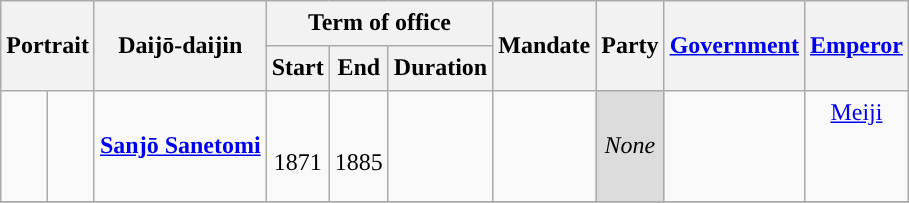<table class="wikitable" style="line-height:1.4em; text-align:center;">
<tr>
<th colspan="2" rowspan="2" scope="col">Portrait</th>
<th rowspan="2" scope="col">Daijō-daijin<br></th>
<th colspan="3" scope="colgroup">Term of office</th>
<th rowspan="2" scope="col">Mandate</th>
<th rowspan="2" scope="col">Party</th>
<th rowspan="2" scope="col"><a href='#'>Government</a></th>
<th rowspan="2" scope="col"><a href='#'>Emperor</a></th>
</tr>
<tr>
<th>Start</th>
<th>End</th>
<th>Duration</th>
</tr>
<tr>
<td></td>
<td></td>
<td><a href='#'><br><strong>Sanjō Sanetomi</strong></a><br><br></td>
<td class=nowrap><br>1871</td>
<td class=nowrap><br>1885</td>
<td></td>
<td></td>
<td bgcolor="Gainsboro"><em>None</em></td>
<td class=nowrap></td>
<td style="vertical-align: top;"><a href='#'>Meiji</a></td>
</tr>
<tr>
</tr>
</table>
